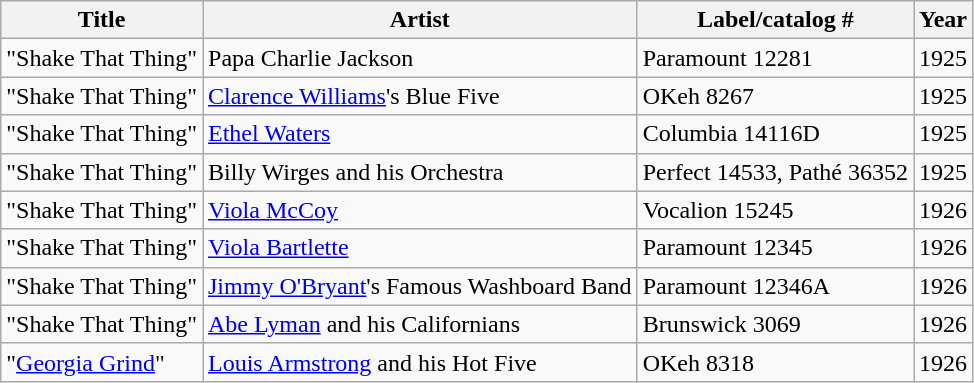<table class="wikitable sortable">
<tr>
<th>Title</th>
<th>Artist</th>
<th>Label/catalog #</th>
<th>Year</th>
</tr>
<tr>
<td>"Shake That Thing"</td>
<td>Papa Charlie Jackson</td>
<td>Paramount 12281</td>
<td>1925</td>
</tr>
<tr>
<td>"Shake That Thing"</td>
<td><a href='#'>Clarence Williams</a>'s Blue Five</td>
<td>OKeh 8267</td>
<td>1925</td>
</tr>
<tr>
<td>"Shake That Thing"</td>
<td><a href='#'>Ethel Waters</a></td>
<td>Columbia 14116D</td>
<td>1925</td>
</tr>
<tr>
<td>"Shake That Thing"</td>
<td>Billy Wirges and his Orchestra</td>
<td>Perfect 14533, Pathé 36352</td>
<td>1925</td>
</tr>
<tr>
<td>"Shake That Thing"</td>
<td><a href='#'>Viola McCoy</a></td>
<td>Vocalion 15245</td>
<td>1926</td>
</tr>
<tr>
<td>"Shake That Thing"</td>
<td><a href='#'>Viola Bartlette</a></td>
<td>Paramount 12345</td>
<td>1926</td>
</tr>
<tr>
<td>"Shake That Thing"</td>
<td><a href='#'>Jimmy O'Bryant</a>'s Famous Washboard Band</td>
<td>Paramount 12346A</td>
<td>1926</td>
</tr>
<tr>
<td>"Shake That Thing"</td>
<td><a href='#'>Abe Lyman</a> and his Californians</td>
<td>Brunswick 3069</td>
<td>1926</td>
</tr>
<tr>
<td>"<a href='#'>Georgia Grind</a>"</td>
<td><a href='#'>Louis Armstrong</a> and his Hot Five</td>
<td>OKeh 8318</td>
<td>1926</td>
</tr>
</table>
